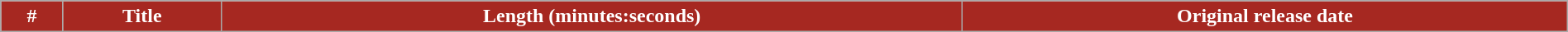<table class="wikitable plainrowheaders" style="width:100%;">
<tr style="color:white">
<th style="background-color: #A62821;">#</th>
<th style="background-color: #A62821;">Title</th>
<th style="background-color: #A62821;">Length (minutes:seconds)</th>
<th style="background-color: #A62821;">Original release date<br>





</th>
</tr>
</table>
